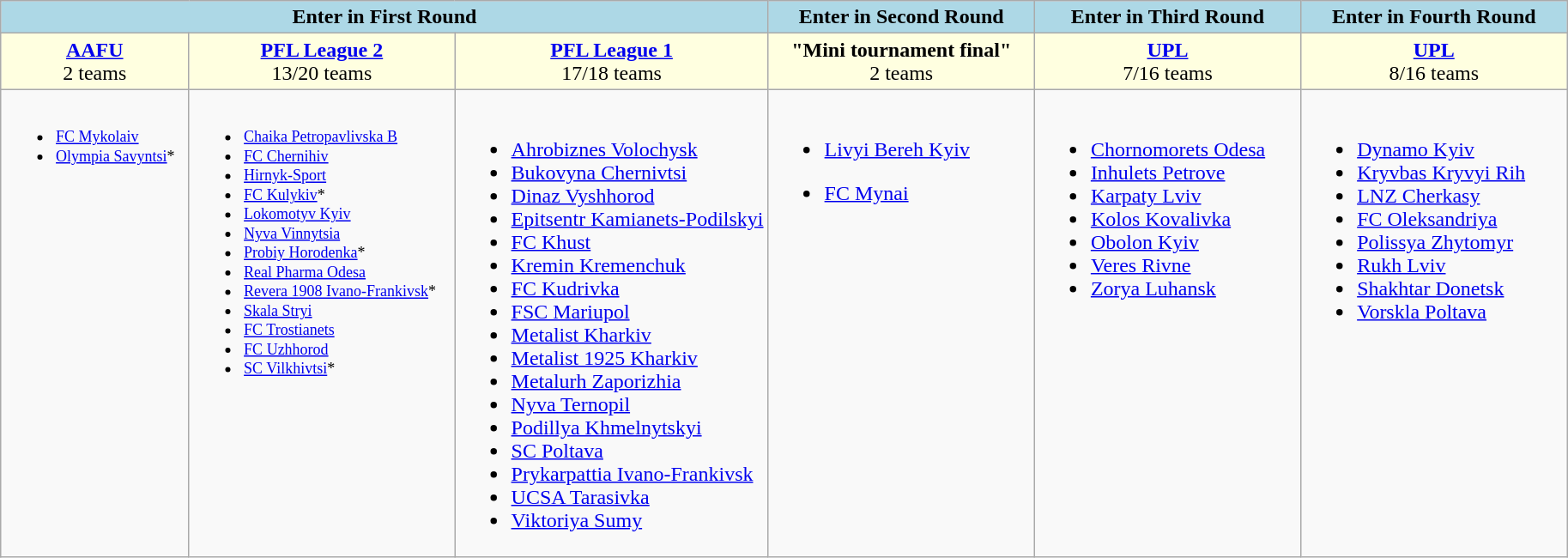<table class="wikitable">
<tr style="vertical-align:top; background:lightblue; text-align:center;">
<td colspan="3" style="width:49%;"><strong>Enter in First Round</strong></td>
<td style="width:17%;"><strong>Enter in Second Round</strong></td>
<td style="width:17%;"><strong>Enter in Third Round</strong></td>
<td style="width:17%;"><strong>Enter in Fourth Round</strong></td>
</tr>
<tr style="vertical-align:top; background:lightyellow;">
<td style="text-align:center; width:12%;"><strong><a href='#'>AAFU</a></strong><br>2 teams</td>
<td style="text-align:center; width:17%;"><strong><a href='#'>PFL League 2</a></strong><br>13/20 teams</td>
<td style="text-align:center; width:20%;"><strong><a href='#'>PFL League 1</a></strong><br>17/18 teams</td>
<td style="text-align:center; width:17%;"><strong>"Mini tournament final"</strong><br>2 teams</td>
<td style="text-align:center; width:17%;"><strong><a href='#'>UPL</a></strong><br> 7/16 teams</td>
<td style="text-align:center; width:17%;"><strong><a href='#'>UPL</a></strong><br> 8/16 teams</td>
</tr>
<tr valign="top">
<td style="font-size: 75%;"><br><ul><li><a href='#'>FC Mykolaiv</a></li><li><a href='#'>Olympia Savyntsi</a>*</li></ul></td>
<td style="font-size: 75%;"><br><ul><li><a href='#'>Chaika Petropavlivska B</a></li><li><a href='#'>FC Chernihiv</a></li><li><a href='#'>Hirnyk-Sport</a></li><li><a href='#'>FC Kulykiv</a>*</li><li><a href='#'>Lokomotyv Kyiv</a></li><li><a href='#'>Nyva Vinnytsia</a></li><li><a href='#'>Probiy Horodenka</a>*</li><li><a href='#'>Real Pharma Odesa</a></li><li><a href='#'>Revera 1908 Ivano-Frankivsk</a>*</li><li><a href='#'>Skala Stryi</a></li><li><a href='#'>FC Trostianets</a></li><li><a href='#'>FC Uzhhorod</a></li><li><a href='#'>SC Vilkhivtsi</a>*</li></ul></td>
<td><br><ul><li><a href='#'>Ahrobiznes Volochysk</a></li><li><a href='#'>Bukovyna Chernivtsi</a></li><li><a href='#'>Dinaz Vyshhorod</a></li><li><a href='#'>Epitsentr Kamianets-Podilskyi</a></li><li><a href='#'>FC Khust</a></li><li><a href='#'>Kremin Kremenchuk</a></li><li><a href='#'>FC Kudrivka</a></li><li><a href='#'>FSC Mariupol</a></li><li><a href='#'>Metalist Kharkiv</a></li><li><a href='#'>Metalist 1925 Kharkiv</a></li><li><a href='#'>Metalurh Zaporizhia</a></li><li><a href='#'>Nyva Ternopil</a></li><li><a href='#'>Podillya Khmelnytskyi</a></li><li><a href='#'>SC Poltava</a></li><li><a href='#'>Prykarpattia Ivano-Frankivsk</a></li><li><a href='#'>UCSA Tarasivka</a></li><li><a href='#'>Viktoriya Sumy</a></li></ul></td>
<td><br><ul><li><a href='#'>Livyi Bereh Kyiv</a></li></ul><ul><li><a href='#'>FC Mynai</a></li></ul></td>
<td><br><ul><li><a href='#'>Chornomorets Odesa</a></li><li><a href='#'>Inhulets Petrove</a></li><li><a href='#'>Karpaty Lviv</a></li><li><a href='#'>Kolos Kovalivka</a></li><li><a href='#'>Obolon Kyiv</a></li><li><a href='#'>Veres Rivne</a></li><li><a href='#'>Zorya Luhansk</a></li></ul></td>
<td><br><ul><li><a href='#'>Dynamo Kyiv</a></li><li><a href='#'>Kryvbas Kryvyi Rih</a></li><li><a href='#'>LNZ Cherkasy</a></li><li><a href='#'>FC Oleksandriya</a></li><li><a href='#'>Polissya Zhytomyr</a></li><li><a href='#'>Rukh Lviv</a></li><li><a href='#'>Shakhtar Donetsk</a></li><li><a href='#'>Vorskla Poltava</a></li></ul></td>
</tr>
</table>
